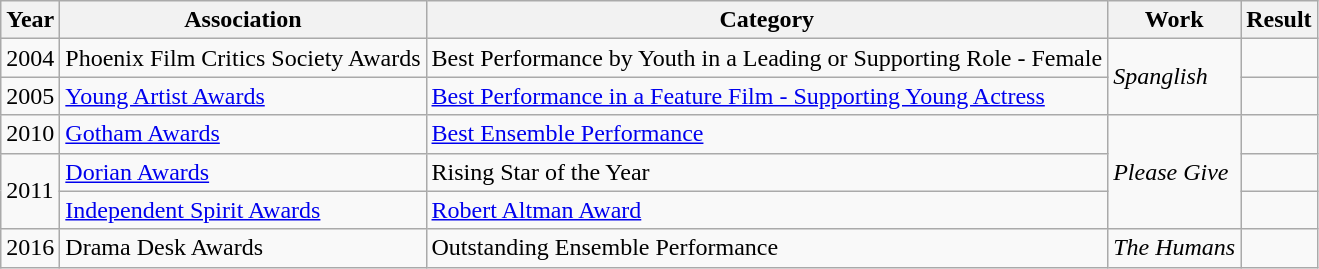<table class="wikitable">
<tr>
<th>Year</th>
<th>Association</th>
<th>Category</th>
<th>Work</th>
<th>Result</th>
</tr>
<tr>
<td>2004</td>
<td>Phoenix Film Critics Society Awards</td>
<td>Best Performance by Youth in a Leading or Supporting Role - Female</td>
<td rowspan="2"><em>Spanglish</em></td>
<td></td>
</tr>
<tr>
<td>2005</td>
<td><a href='#'>Young Artist Awards</a></td>
<td><a href='#'>Best Performance in a Feature Film - Supporting Young Actress</a></td>
<td></td>
</tr>
<tr>
<td>2010</td>
<td><a href='#'>Gotham Awards</a></td>
<td><a href='#'>Best Ensemble Performance</a></td>
<td rowspan="3"><em>Please Give</em></td>
<td></td>
</tr>
<tr>
<td rowspan="2">2011</td>
<td><a href='#'>Dorian Awards</a></td>
<td>Rising Star of the Year</td>
<td></td>
</tr>
<tr>
<td><a href='#'>Independent Spirit Awards</a></td>
<td><a href='#'>Robert Altman Award</a></td>
<td></td>
</tr>
<tr>
<td>2016</td>
<td>Drama Desk Awards</td>
<td>Outstanding Ensemble Performance</td>
<td><em>The Humans</em></td>
<td></td>
</tr>
</table>
